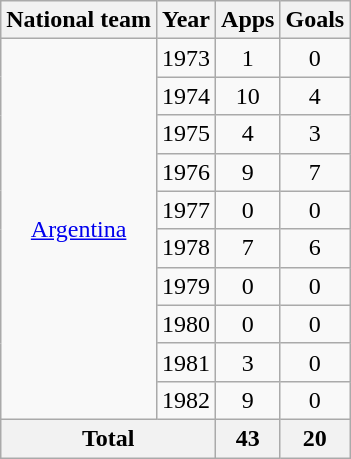<table class="wikitable" style="text-align:center">
<tr>
<th>National team</th>
<th>Year</th>
<th>Apps</th>
<th>Goals</th>
</tr>
<tr>
<td rowspan="10"><a href='#'>Argentina</a></td>
<td>1973</td>
<td>1</td>
<td>0</td>
</tr>
<tr>
<td>1974</td>
<td>10</td>
<td>4</td>
</tr>
<tr>
<td>1975</td>
<td>4</td>
<td>3</td>
</tr>
<tr>
<td>1976</td>
<td>9</td>
<td>7</td>
</tr>
<tr>
<td>1977</td>
<td>0</td>
<td>0</td>
</tr>
<tr>
<td>1978</td>
<td>7</td>
<td>6</td>
</tr>
<tr>
<td>1979</td>
<td>0</td>
<td>0</td>
</tr>
<tr>
<td>1980</td>
<td>0</td>
<td>0</td>
</tr>
<tr>
<td>1981</td>
<td>3</td>
<td>0</td>
</tr>
<tr>
<td>1982</td>
<td>9</td>
<td>0</td>
</tr>
<tr>
<th colspan="2">Total</th>
<th>43</th>
<th>20</th>
</tr>
</table>
